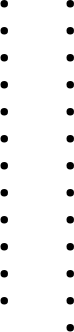<table>
<tr ---- valign="top">
<td><br><ul><li></li><li></li><li></li><li></li><li></li><li></li><li></li><li></li><li></li><li></li><li></li><li></li></ul></td>
<td><br><ul><li></li><li></li><li></li><li></li><li></li><li></li><li></li><li></li><li></li><li></li><li></li><li></li><li></li></ul></td>
</tr>
</table>
